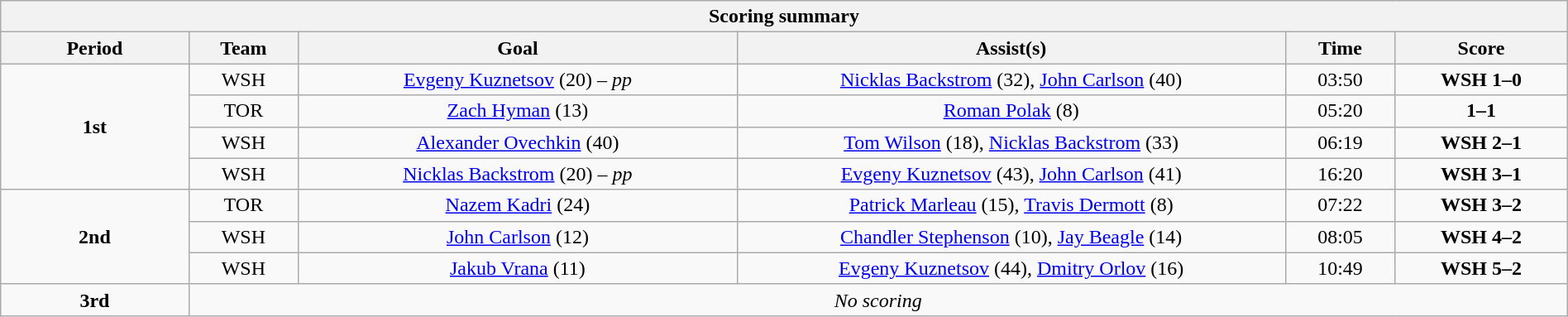<table style="width:100%;" class="wikitable">
<tr>
<th colspan=6>Scoring summary</th>
</tr>
<tr>
<th style="width:12%;">Period</th>
<th style="width:7%;">Team</th>
<th style="width:28%;">Goal</th>
<th style="width:35%;">Assist(s)</th>
<th style="width:7%;">Time</th>
<th style="width:11%;">Score</th>
</tr>
<tr>
<td align=center rowspan="4"><strong>1st</strong></td>
<td align=center>WSH</td>
<td align=center><a href='#'>Evgeny Kuznetsov</a> (20) – <em>pp</em></td>
<td align=center><a href='#'>Nicklas Backstrom</a> (32), <a href='#'>John Carlson</a> (40)</td>
<td align=center>03:50</td>
<td align=center><strong>WSH 1–0</strong></td>
</tr>
<tr>
<td align=center>TOR</td>
<td align=center><a href='#'>Zach Hyman</a> (13)</td>
<td align=center><a href='#'>Roman Polak</a> (8)</td>
<td align=center>05:20</td>
<td align=center><strong>1–1</strong></td>
</tr>
<tr>
<td align=center>WSH</td>
<td align=center><a href='#'>Alexander Ovechkin</a> (40)</td>
<td align=center><a href='#'>Tom Wilson</a> (18),  <a href='#'>Nicklas Backstrom</a> (33)</td>
<td align=center>06:19</td>
<td align=center><strong>WSH 2–1</strong></td>
</tr>
<tr>
<td align=center>WSH</td>
<td align=center><a href='#'>Nicklas Backstrom</a> (20) – <em>pp</em></td>
<td align=center><a href='#'>Evgeny Kuznetsov</a> (43), <a href='#'>John Carlson</a> (41)</td>
<td align=center>16:20</td>
<td align=center><strong>WSH 3–1</strong></td>
</tr>
<tr>
<td align=center rowspan="3"><strong>2nd</strong></td>
<td align=center>TOR</td>
<td align=center><a href='#'>Nazem Kadri</a> (24)</td>
<td align=center><a href='#'>Patrick Marleau</a> (15), <a href='#'>Travis Dermott</a> (8)</td>
<td align=center>07:22</td>
<td align=center><strong>WSH 3–2</strong></td>
</tr>
<tr>
<td align=center>WSH</td>
<td align=center><a href='#'>John Carlson</a> (12)</td>
<td align=center><a href='#'>Chandler Stephenson</a> (10), <a href='#'>Jay Beagle</a> (14)</td>
<td align=center>08:05</td>
<td align=center><strong>WSH 4–2</strong></td>
</tr>
<tr>
<td align=center>WSH</td>
<td align=center><a href='#'>Jakub Vrana</a> (11)</td>
<td align=center><a href='#'>Evgeny Kuznetsov</a> (44), <a href='#'>Dmitry Orlov</a> (16)</td>
<td align=center>10:49</td>
<td align=center><strong>WSH 5–2</strong></td>
</tr>
<tr>
<td style="text-align:center;"><strong>3rd</strong></td>
<td colspan="6" align=center><em>No scoring</em></td>
</tr>
</table>
